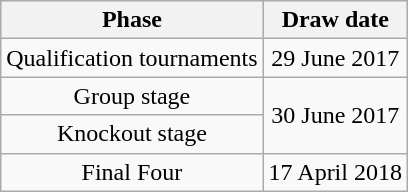<table class="wikitable" style="text-align:center">
<tr>
<th>Phase</th>
<th>Draw date</th>
</tr>
<tr>
<td>Qualification tournaments</td>
<td>29 June 2017</td>
</tr>
<tr>
<td>Group stage</td>
<td rowspan=2>30 June 2017</td>
</tr>
<tr>
<td>Knockout stage</td>
</tr>
<tr>
<td>Final Four</td>
<td>17 April 2018</td>
</tr>
</table>
